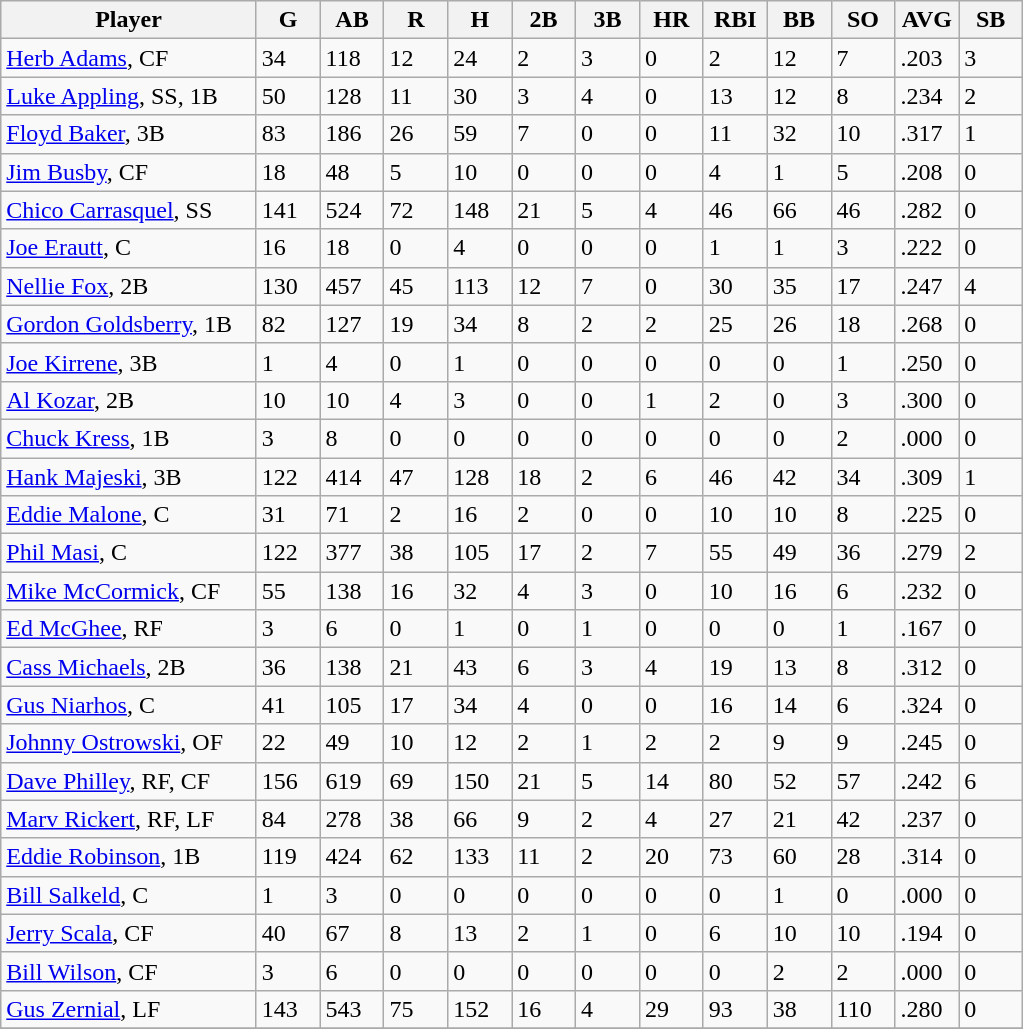<table class="wikitable sortable">
<tr>
<th width="24%">Player</th>
<th width="6%">G</th>
<th width="6%">AB</th>
<th width="6%">R</th>
<th width="6%">H</th>
<th width="6%">2B</th>
<th width="6%">3B</th>
<th width="6%">HR</th>
<th width="6%">RBI</th>
<th width="6%">BB</th>
<th width="6%">SO</th>
<th width="6%">AVG</th>
<th width="6%">SB</th>
</tr>
<tr>
<td><a href='#'>Herb Adams</a>, CF</td>
<td>34</td>
<td>118</td>
<td>12</td>
<td>24</td>
<td>2</td>
<td>3</td>
<td>0</td>
<td>2</td>
<td>12</td>
<td>7</td>
<td>.203</td>
<td>3</td>
</tr>
<tr>
<td><a href='#'>Luke Appling</a>, SS, 1B</td>
<td>50</td>
<td>128</td>
<td>11</td>
<td>30</td>
<td>3</td>
<td>4</td>
<td>0</td>
<td>13</td>
<td>12</td>
<td>8</td>
<td>.234</td>
<td>2</td>
</tr>
<tr>
<td><a href='#'>Floyd Baker</a>, 3B</td>
<td>83</td>
<td>186</td>
<td>26</td>
<td>59</td>
<td>7</td>
<td>0</td>
<td>0</td>
<td>11</td>
<td>32</td>
<td>10</td>
<td>.317</td>
<td>1</td>
</tr>
<tr>
<td><a href='#'>Jim Busby</a>, CF</td>
<td>18</td>
<td>48</td>
<td>5</td>
<td>10</td>
<td>0</td>
<td>0</td>
<td>0</td>
<td>4</td>
<td>1</td>
<td>5</td>
<td>.208</td>
<td>0</td>
</tr>
<tr>
<td><a href='#'>Chico Carrasquel</a>, SS</td>
<td>141</td>
<td>524</td>
<td>72</td>
<td>148</td>
<td>21</td>
<td>5</td>
<td>4</td>
<td>46</td>
<td>66</td>
<td>46</td>
<td>.282</td>
<td>0</td>
</tr>
<tr>
<td><a href='#'>Joe Erautt</a>, C</td>
<td>16</td>
<td>18</td>
<td>0</td>
<td>4</td>
<td>0</td>
<td>0</td>
<td>0</td>
<td>1</td>
<td>1</td>
<td>3</td>
<td>.222</td>
<td>0</td>
</tr>
<tr>
<td><a href='#'>Nellie Fox</a>, 2B</td>
<td>130</td>
<td>457</td>
<td>45</td>
<td>113</td>
<td>12</td>
<td>7</td>
<td>0</td>
<td>30</td>
<td>35</td>
<td>17</td>
<td>.247</td>
<td>4</td>
</tr>
<tr>
<td><a href='#'>Gordon Goldsberry</a>, 1B</td>
<td>82</td>
<td>127</td>
<td>19</td>
<td>34</td>
<td>8</td>
<td>2</td>
<td>2</td>
<td>25</td>
<td>26</td>
<td>18</td>
<td>.268</td>
<td>0</td>
</tr>
<tr>
<td><a href='#'>Joe Kirrene</a>, 3B</td>
<td>1</td>
<td>4</td>
<td>0</td>
<td>1</td>
<td>0</td>
<td>0</td>
<td>0</td>
<td>0</td>
<td>0</td>
<td>1</td>
<td>.250</td>
<td>0</td>
</tr>
<tr>
<td><a href='#'>Al Kozar</a>, 2B</td>
<td>10</td>
<td>10</td>
<td>4</td>
<td>3</td>
<td>0</td>
<td>0</td>
<td>1</td>
<td>2</td>
<td>0</td>
<td>3</td>
<td>.300</td>
<td>0</td>
</tr>
<tr>
<td><a href='#'>Chuck Kress</a>, 1B</td>
<td>3</td>
<td>8</td>
<td>0</td>
<td>0</td>
<td>0</td>
<td>0</td>
<td>0</td>
<td>0</td>
<td>0</td>
<td>2</td>
<td>.000</td>
<td>0</td>
</tr>
<tr>
<td><a href='#'>Hank Majeski</a>, 3B</td>
<td>122</td>
<td>414</td>
<td>47</td>
<td>128</td>
<td>18</td>
<td>2</td>
<td>6</td>
<td>46</td>
<td>42</td>
<td>34</td>
<td>.309</td>
<td>1</td>
</tr>
<tr>
<td><a href='#'>Eddie Malone</a>, C</td>
<td>31</td>
<td>71</td>
<td>2</td>
<td>16</td>
<td>2</td>
<td>0</td>
<td>0</td>
<td>10</td>
<td>10</td>
<td>8</td>
<td>.225</td>
<td>0</td>
</tr>
<tr>
<td><a href='#'>Phil Masi</a>, C</td>
<td>122</td>
<td>377</td>
<td>38</td>
<td>105</td>
<td>17</td>
<td>2</td>
<td>7</td>
<td>55</td>
<td>49</td>
<td>36</td>
<td>.279</td>
<td>2</td>
</tr>
<tr>
<td><a href='#'>Mike McCormick</a>, CF</td>
<td>55</td>
<td>138</td>
<td>16</td>
<td>32</td>
<td>4</td>
<td>3</td>
<td>0</td>
<td>10</td>
<td>16</td>
<td>6</td>
<td>.232</td>
<td>0</td>
</tr>
<tr>
<td><a href='#'>Ed McGhee</a>, RF</td>
<td>3</td>
<td>6</td>
<td>0</td>
<td>1</td>
<td>0</td>
<td>1</td>
<td>0</td>
<td>0</td>
<td>0</td>
<td>1</td>
<td>.167</td>
<td>0</td>
</tr>
<tr>
<td><a href='#'>Cass Michaels</a>, 2B</td>
<td>36</td>
<td>138</td>
<td>21</td>
<td>43</td>
<td>6</td>
<td>3</td>
<td>4</td>
<td>19</td>
<td>13</td>
<td>8</td>
<td>.312</td>
<td>0</td>
</tr>
<tr>
<td><a href='#'>Gus Niarhos</a>, C</td>
<td>41</td>
<td>105</td>
<td>17</td>
<td>34</td>
<td>4</td>
<td>0</td>
<td>0</td>
<td>16</td>
<td>14</td>
<td>6</td>
<td>.324</td>
<td>0</td>
</tr>
<tr>
<td><a href='#'>Johnny Ostrowski</a>, OF</td>
<td>22</td>
<td>49</td>
<td>10</td>
<td>12</td>
<td>2</td>
<td>1</td>
<td>2</td>
<td>2</td>
<td>9</td>
<td>9</td>
<td>.245</td>
<td>0</td>
</tr>
<tr>
<td><a href='#'>Dave Philley</a>, RF, CF</td>
<td>156</td>
<td>619</td>
<td>69</td>
<td>150</td>
<td>21</td>
<td>5</td>
<td>14</td>
<td>80</td>
<td>52</td>
<td>57</td>
<td>.242</td>
<td>6</td>
</tr>
<tr>
<td><a href='#'>Marv Rickert</a>, RF, LF</td>
<td>84</td>
<td>278</td>
<td>38</td>
<td>66</td>
<td>9</td>
<td>2</td>
<td>4</td>
<td>27</td>
<td>21</td>
<td>42</td>
<td>.237</td>
<td>0</td>
</tr>
<tr>
<td><a href='#'>Eddie Robinson</a>, 1B</td>
<td>119</td>
<td>424</td>
<td>62</td>
<td>133</td>
<td>11</td>
<td>2</td>
<td>20</td>
<td>73</td>
<td>60</td>
<td>28</td>
<td>.314</td>
<td>0</td>
</tr>
<tr>
<td><a href='#'>Bill Salkeld</a>, C</td>
<td>1</td>
<td>3</td>
<td>0</td>
<td>0</td>
<td>0</td>
<td>0</td>
<td>0</td>
<td>0</td>
<td>1</td>
<td>0</td>
<td>.000</td>
<td>0</td>
</tr>
<tr>
<td><a href='#'>Jerry Scala</a>, CF</td>
<td>40</td>
<td>67</td>
<td>8</td>
<td>13</td>
<td>2</td>
<td>1</td>
<td>0</td>
<td>6</td>
<td>10</td>
<td>10</td>
<td>.194</td>
<td>0</td>
</tr>
<tr>
<td><a href='#'>Bill Wilson</a>, CF</td>
<td>3</td>
<td>6</td>
<td>0</td>
<td>0</td>
<td>0</td>
<td>0</td>
<td>0</td>
<td>0</td>
<td>2</td>
<td>2</td>
<td>.000</td>
<td>0</td>
</tr>
<tr>
<td><a href='#'>Gus Zernial</a>, LF</td>
<td>143</td>
<td>543</td>
<td>75</td>
<td>152</td>
<td>16</td>
<td>4</td>
<td>29</td>
<td>93</td>
<td>38</td>
<td>110</td>
<td>.280</td>
<td>0</td>
</tr>
<tr>
</tr>
</table>
